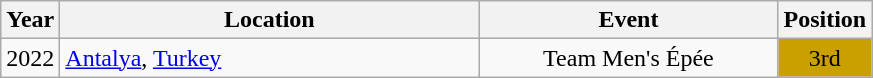<table class="wikitable" style="text-align:center;">
<tr>
<th>Year</th>
<th style="width:17em">Location</th>
<th style="width:12em">Event</th>
<th>Position</th>
</tr>
<tr>
<td>2022</td>
<td align="left"> <a href='#'>Antalya</a>, <a href='#'>Turkey</a></td>
<td>Team Men's Épée</td>
<td bgcolor="caramel">3rd</td>
</tr>
</table>
